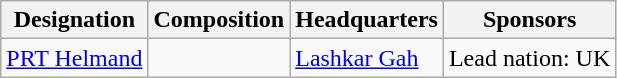<table class="wikitable">
<tr>
<th>Designation</th>
<th>Composition</th>
<th>Headquarters</th>
<th>Sponsors</th>
</tr>
<tr>
<td><a href='#'>PRT Helmand</a></td>
<td></td>
<td><a href='#'>Lashkar Gah</a></td>
<td>Lead nation: UK</td>
</tr>
</table>
